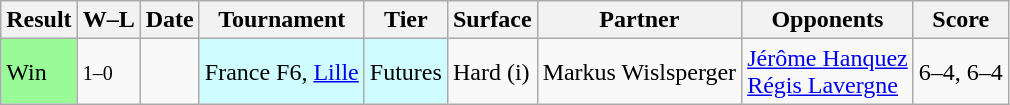<table class="sortable wikitable">
<tr>
<th>Result</th>
<th class="unsortable">W–L</th>
<th>Date</th>
<th>Tournament</th>
<th>Tier</th>
<th>Surface</th>
<th>Partner</th>
<th>Opponents</th>
<th class="unsortable">Score</th>
</tr>
<tr>
<td bgcolor=98fb98>Win</td>
<td><small>1–0</small></td>
<td></td>
<td bgcolor=cffcff>France F6, <a href='#'>Lille</a></td>
<td bgcolor=cffcff>Futures</td>
<td>Hard (i)</td>
<td> Markus Wislsperger</td>
<td> <a href='#'>Jérôme Hanquez</a><br> <a href='#'>Régis Lavergne</a></td>
<td>6–4, 6–4</td>
</tr>
</table>
